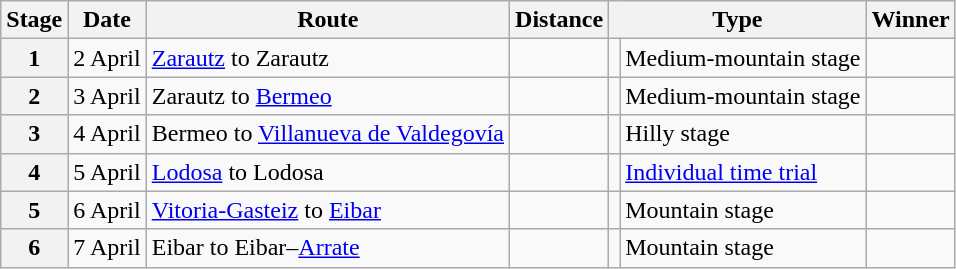<table class="wikitable">
<tr>
<th scope=col>Stage</th>
<th scope=col>Date</th>
<th scope=col>Route</th>
<th scope=col>Distance</th>
<th scope=col colspan="2">Type</th>
<th scope=col>Winner</th>
</tr>
<tr>
<th scope=row>1</th>
<td style="text-align:right;">2 April</td>
<td><a href='#'>Zarautz</a> to Zarautz</td>
<td style="text-align:center;"></td>
<td></td>
<td>Medium-mountain stage</td>
<td></td>
</tr>
<tr>
<th scope=row>2</th>
<td style="text-align:right;">3 April</td>
<td>Zarautz to <a href='#'>Bermeo</a></td>
<td style="text-align:center;"></td>
<td></td>
<td>Medium-mountain stage</td>
<td></td>
</tr>
<tr>
<th scope=row>3</th>
<td style="text-align:right;">4 April</td>
<td>Bermeo to <a href='#'>Villanueva de Valdegovía</a></td>
<td style="text-align:center;"></td>
<td></td>
<td>Hilly stage</td>
<td></td>
</tr>
<tr>
<th scope=row>4</th>
<td style="text-align:right;">5 April</td>
<td><a href='#'>Lodosa</a> to Lodosa</td>
<td style="text-align:center;"></td>
<td></td>
<td><a href='#'>Individual time trial</a></td>
<td></td>
</tr>
<tr>
<th scope=row>5</th>
<td style="text-align:right;">6 April</td>
<td><a href='#'>Vitoria-Gasteiz</a> to <a href='#'>Eibar</a></td>
<td style="text-align:center;"></td>
<td></td>
<td>Mountain stage</td>
<td></td>
</tr>
<tr>
<th scope=row>6</th>
<td style="text-align:right;">7 April</td>
<td>Eibar to Eibar–<a href='#'>Arrate</a></td>
<td style="text-align:center;"></td>
<td></td>
<td>Mountain stage</td>
<td></td>
</tr>
</table>
